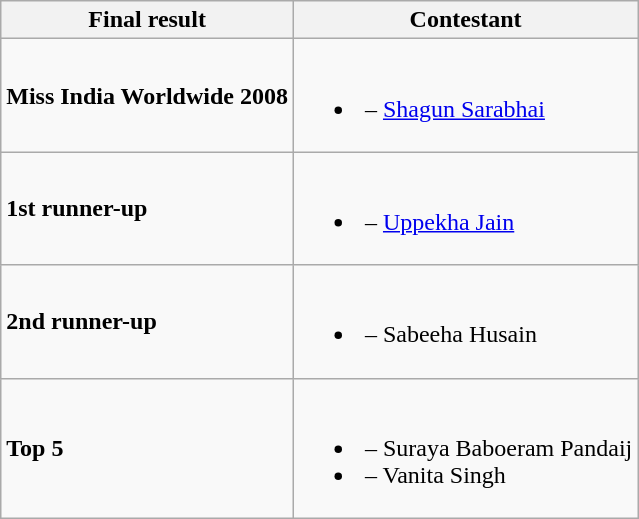<table class="wikitable">
<tr>
<th>Final result</th>
<th>Contestant</th>
</tr>
<tr>
<td><strong>Miss India Worldwide 2008</strong></td>
<td><br><ul><li><strong></strong> – <a href='#'>Shagun Sarabhai</a></li></ul></td>
</tr>
<tr>
<td><strong>1st runner-up</strong></td>
<td><br><ul><li><strong></strong> – <a href='#'>Uppekha Jain</a></li></ul></td>
</tr>
<tr>
<td><strong>2nd runner-up</strong></td>
<td><br><ul><li><strong></strong> – Sabeeha Husain</li></ul></td>
</tr>
<tr>
<td><strong>Top 5</strong></td>
<td><br><ul><li><strong></strong> – Suraya Baboeram Pandaij</li><li><strong></strong> – Vanita Singh</li></ul></td>
</tr>
</table>
